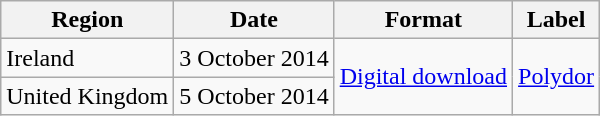<table class=wikitable>
<tr>
<th>Region</th>
<th>Date</th>
<th>Format</th>
<th>Label</th>
</tr>
<tr>
<td>Ireland</td>
<td>3 October 2014</td>
<td rowspan="2"><a href='#'>Digital download</a></td>
<td rowspan="2"><a href='#'>Polydor</a></td>
</tr>
<tr>
<td>United Kingdom</td>
<td>5 October 2014</td>
</tr>
</table>
